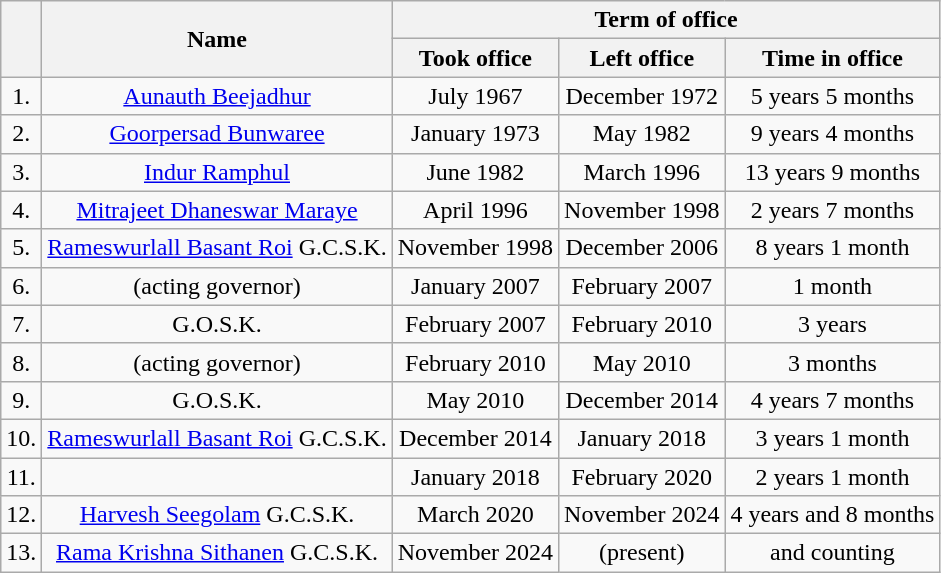<table class="wikitable" style="font-size:100;text-align:center">
<tr>
<th rowspan="2"></th>
<th rowspan="2">Name</th>
<th colspan="3">Term of office</th>
</tr>
<tr>
<th>Took office</th>
<th>Left office</th>
<th>Time in office</th>
</tr>
<tr>
<td>1.</td>
<td><a href='#'>Aunauth Beejadhur</a></td>
<td>July 1967</td>
<td>December 1972</td>
<td>5 years 5 months</td>
</tr>
<tr>
<td>2.</td>
<td><a href='#'>Goorpersad Bunwaree</a></td>
<td>January 1973</td>
<td>May 1982</td>
<td>9 years 4 months</td>
</tr>
<tr>
<td>3.</td>
<td><a href='#'>Indur Ramphul</a></td>
<td>June 1982</td>
<td>March 1996</td>
<td>13 years 9 months</td>
</tr>
<tr>
<td>4.</td>
<td><a href='#'>Mitrajeet Dhaneswar Maraye</a></td>
<td>April 1996</td>
<td>November 1998</td>
<td>2 years 7 months</td>
</tr>
<tr>
<td>5.</td>
<td><a href='#'>Rameswurlall Basant Roi</a> G.C.S.K.</td>
<td>November 1998</td>
<td>December 2006</td>
<td>8 years 1 month</td>
</tr>
<tr>
<td>6.</td>
<td> (acting governor)</td>
<td>January 2007</td>
<td>February 2007</td>
<td>1 month</td>
</tr>
<tr>
<td>7.</td>
<td> G.O.S.K.</td>
<td>February 2007</td>
<td>February 2010</td>
<td>3 years</td>
</tr>
<tr>
<td>8.</td>
<td> (acting governor)</td>
<td>February 2010</td>
<td>May 2010</td>
<td>3 months</td>
</tr>
<tr>
<td>9.</td>
<td> G.O.S.K.</td>
<td>May 2010</td>
<td>December 2014</td>
<td>4 years 7 months</td>
</tr>
<tr>
<td>10.</td>
<td><a href='#'>Rameswurlall Basant Roi</a> G.C.S.K.</td>
<td>December 2014</td>
<td>January 2018</td>
<td>3 years 1 month</td>
</tr>
<tr>
<td>11.</td>
<td></td>
<td>January 2018</td>
<td>February 2020</td>
<td>2 years 1 month</td>
</tr>
<tr>
<td>12.</td>
<td><a href='#'>Harvesh Seegolam</a> G.C.S.K.</td>
<td>March 2020</td>
<td>November 2024</td>
<td>4 years and 8 months</td>
</tr>
<tr>
<td>13.</td>
<td><a href='#'>Rama Krishna Sithanen</a> G.C.S.K.</td>
<td>November 2024</td>
<td>(present)</td>
<td> and counting</td>
</tr>
</table>
